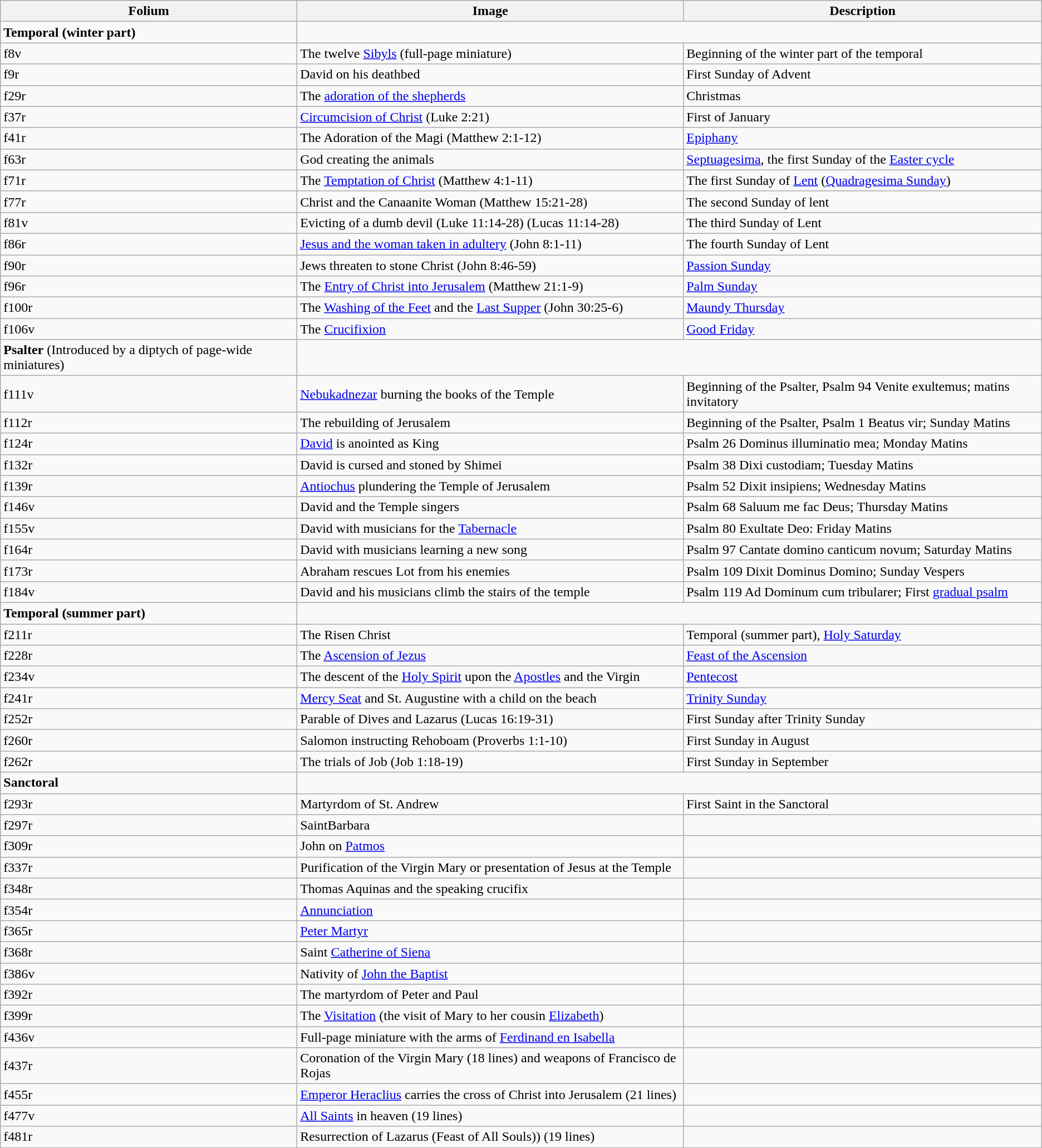<table class=" wikitable vatop collapsible collapsed ">
<tr>
<th scope=col>Folium</th>
<th scope=col>Image</th>
<th scope=col>Description</th>
</tr>
<tr>
<td><strong>Temporal (winter part)</strong></td>
</tr>
<tr>
<td>f8v</td>
<td>The twelve <a href='#'>Sibyls</a> (full-page miniature)</td>
<td>Beginning of the winter part of the temporal</td>
</tr>
<tr>
<td>f9r</td>
<td>David on his deathbed</td>
<td>First Sunday of Advent</td>
</tr>
<tr>
<td>f29r</td>
<td>The <a href='#'>adoration of the shepherds</a></td>
<td>Christmas</td>
</tr>
<tr>
<td>f37r</td>
<td><a href='#'>Circumcision of Christ</a> (Luke 2:21)</td>
<td>First of January</td>
</tr>
<tr>
<td>f41r</td>
<td>The Adoration of the Magi (Matthew 2:1-12)</td>
<td><a href='#'>Epiphany</a></td>
</tr>
<tr>
<td>f63r</td>
<td>God creating the animals</td>
<td><a href='#'>Septuagesima</a>, the first Sunday of the <a href='#'>Easter cycle</a></td>
</tr>
<tr>
<td>f71r</td>
<td>The <a href='#'>Temptation of Christ</a> (Matthew 4:1-11)</td>
<td>The first Sunday of <a href='#'>Lent</a> (<a href='#'>Quadragesima Sunday</a>)</td>
</tr>
<tr>
<td>f77r</td>
<td>Christ and the Canaanite Woman (Matthew 15:21-28)</td>
<td>The second Sunday of lent</td>
</tr>
<tr>
<td>f81v</td>
<td>Evicting of a dumb devil (Luke 11:14-28) (Lucas 11:14-28)</td>
<td>The third Sunday of Lent</td>
</tr>
<tr>
<td>f86r</td>
<td><a href='#'>Jesus and the woman taken in adultery</a> (John 8:1-11)</td>
<td>The fourth Sunday of Lent</td>
</tr>
<tr>
<td>f90r</td>
<td>Jews threaten to stone Christ (John 8:46-59)</td>
<td><a href='#'>Passion Sunday</a></td>
</tr>
<tr>
<td>f96r</td>
<td>The <a href='#'>Entry of Christ into Jerusalem</a> (Matthew 21:1-9)</td>
<td><a href='#'>Palm Sunday</a></td>
</tr>
<tr>
<td>f100r</td>
<td>The <a href='#'>Washing of the Feet</a> and the <a href='#'>Last Supper</a> (John 30:25-6)</td>
<td><a href='#'>Maundy Thursday</a></td>
</tr>
<tr>
<td>f106v</td>
<td>The  <a href='#'>Crucifixion</a></td>
<td><a href='#'>Good Friday</a></td>
</tr>
<tr>
<td><strong>Psalter</strong> (Introduced by a diptych of page-wide miniatures)</td>
</tr>
<tr>
<td>f111v</td>
<td><a href='#'>Nebukadnezar</a> burning the books of the Temple</td>
<td>Beginning of the Psalter, Psalm 94 Venite exultemus; matins invitatory</td>
</tr>
<tr>
<td>f112r</td>
<td>The rebuilding of Jerusalem</td>
<td>Beginning of the Psalter, Psalm 1 Beatus vir; Sunday Matins</td>
</tr>
<tr>
<td>f124r</td>
<td><a href='#'>David</a> is anointed as King</td>
<td>Psalm 26 Dominus illuminatio mea; Monday Matins</td>
</tr>
<tr>
<td>f132r</td>
<td>David is cursed and stoned by Shimei</td>
<td>Psalm 38 Dixi custodiam; Tuesday Matins</td>
</tr>
<tr>
<td>f139r</td>
<td><a href='#'>Antiochus</a> plundering the Temple of Jerusalem</td>
<td>Psalm 52 Dixit insipiens; Wednesday Matins</td>
</tr>
<tr>
<td>f146v</td>
<td>David and the Temple singers</td>
<td>Psalm 68 Saluum me fac Deus; Thursday Matins</td>
</tr>
<tr>
<td>f155v</td>
<td>David with musicians for the <a href='#'>Tabernacle</a></td>
<td>Psalm 80 Exultate Deo: Friday Matins</td>
</tr>
<tr>
<td>f164r</td>
<td>David with musicians learning a new song</td>
<td>Psalm 97 Cantate domino canticum novum; Saturday Matins</td>
</tr>
<tr>
<td>f173r</td>
<td>Abraham rescues Lot from his enemies</td>
<td>Psalm 109 Dixit Dominus Domino; Sunday Vespers</td>
</tr>
<tr>
<td>f184v</td>
<td>David and his musicians climb the stairs of the temple</td>
<td>Psalm 119 Ad Dominum cum tribularer; First <a href='#'>gradual psalm</a></td>
</tr>
<tr>
<td><strong>Temporal (summer part)</strong></td>
</tr>
<tr>
<td>f211r</td>
<td>The Risen Christ</td>
<td>Temporal (summer part), <a href='#'>Holy Saturday</a></td>
</tr>
<tr>
<td>f228r</td>
<td>The <a href='#'>Ascension of Jezus</a></td>
<td><a href='#'>Feast of the Ascension</a></td>
</tr>
<tr>
<td>f234v</td>
<td>The descent of the <a href='#'>Holy Spirit</a> upon the <a href='#'>Apostles</a> and the Virgin</td>
<td><a href='#'>Pentecost</a></td>
</tr>
<tr>
<td>f241r</td>
<td><a href='#'>Mercy Seat</a> and St. Augustine with a child on the beach</td>
<td><a href='#'>Trinity Sunday</a></td>
</tr>
<tr>
<td>f252r</td>
<td>Parable of Dives and Lazarus (Lucas 16:19-31)</td>
<td>First Sunday after Trinity Sunday</td>
</tr>
<tr>
<td>f260r</td>
<td>Salomon instructing Rehoboam (Proverbs 1:1-10)</td>
<td>First Sunday in August</td>
</tr>
<tr>
<td>f262r</td>
<td>The trials of Job (Job 1:18-19)</td>
<td>First Sunday in September</td>
</tr>
<tr>
<td><strong>Sanctoral</strong></td>
</tr>
<tr>
<td>f293r</td>
<td>Martyrdom of St. Andrew</td>
<td>First Saint in the Sanctoral</td>
</tr>
<tr>
<td>f297r</td>
<td>SaintBarbara</td>
<td></td>
</tr>
<tr>
<td>f309r</td>
<td>John on <a href='#'>Patmos</a></td>
<td></td>
</tr>
<tr>
<td>f337r</td>
<td>Purification of the Virgin Mary or presentation of Jesus at the Temple</td>
<td></td>
</tr>
<tr>
<td>f348r</td>
<td>Thomas Aquinas and the speaking crucifix</td>
<td></td>
</tr>
<tr>
<td>f354r</td>
<td><a href='#'>Annunciation</a></td>
<td></td>
</tr>
<tr>
<td>f365r</td>
<td><a href='#'>Peter Martyr</a></td>
<td></td>
</tr>
<tr>
<td>f368r</td>
<td>Saint <a href='#'>Catherine of Siena</a></td>
<td></td>
</tr>
<tr>
<td>f386v</td>
<td>Nativity of <a href='#'>John the Baptist</a></td>
<td></td>
</tr>
<tr>
<td>f392r</td>
<td>The martyrdom of Peter  and Paul</td>
<td></td>
</tr>
<tr>
<td>f399r</td>
<td>The <a href='#'>Visitation</a> (the visit of Mary to her cousin <a href='#'>Elizabeth</a>)</td>
<td></td>
</tr>
<tr>
<td>f436v</td>
<td>Full-page miniature with the arms of <a href='#'>Ferdinand en Isabella</a></td>
</tr>
<tr>
<td>f437r</td>
<td>Coronation of the Virgin Mary (18 lines) and weapons of Francisco de Rojas</td>
<td></td>
</tr>
<tr>
<td>f455r</td>
<td><a href='#'>Emperor Heraclius</a> carries the cross of Christ into Jerusalem (21 lines)</td>
<td></td>
</tr>
<tr>
<td>f477v</td>
<td><a href='#'>All Saints</a> in heaven (19 lines)</td>
<td></td>
</tr>
<tr>
<td>f481r</td>
<td>Resurrection of Lazarus (Feast of All Souls)) (19 lines)</td>
<td></td>
</tr>
</table>
